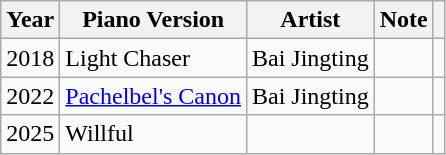<table class="wikitable sortable plainrowheaders">
<tr>
<th scope="col">Year</th>
<th scope="col">Piano Version</th>
<th scope="col">Artist</th>
<th>Note</th>
<th scope="col" class="unsortable"></th>
</tr>
<tr>
<td>2018</td>
<td>Light Chaser<br></td>
<td>Bai Jingting</td>
<td></td>
<td></td>
</tr>
<tr>
<td>2022</td>
<td><a href='#'>Pachelbel's Canon</a></td>
<td>Bai Jingting</td>
<td></td>
<td></td>
</tr>
<tr>
<td>2025</td>
<td>Willful</td>
<td></td>
<td></td>
<td></td>
</tr>
</table>
